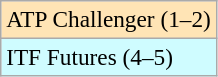<table class=wikitable style=font-size:97%>
<tr bgcolor=moccasin>
<td>ATP Challenger (1–2)</td>
</tr>
<tr bgcolor=cffcff>
<td>ITF Futures (4–5)</td>
</tr>
</table>
